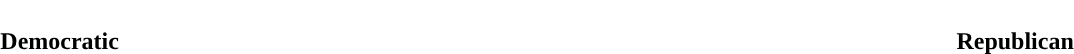<table style="width:100%; text-align:center">
<tr style="color:white">
<td style="background:"><strong>206</strong></td>
<td style="background:"><strong>2</strong></td>
<td style="background:"><strong>227</strong></td>
</tr>
<tr>
<td style="color:"><strong>Democratic</strong></td>
<td style="width:0.46%"></td>
<td style="color:"><strong>Republican</strong></td>
</tr>
</table>
